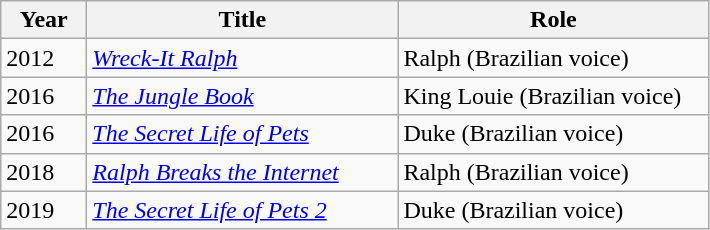<table class="wikitable sortable">
<tr>
<th width=050>Year</th>
<th width=200>Title</th>
<th width=200>Role</th>
</tr>
<tr>
<td>2012</td>
<td><em><a href='#'>Wreck-It Ralph</a></em></td>
<td>Ralph (Brazilian voice)</td>
</tr>
<tr>
<td>2016</td>
<td><em><a href='#'>The Jungle Book</a></em></td>
<td>King Louie (Brazilian voice)</td>
</tr>
<tr>
<td>2016</td>
<td><em><a href='#'>The Secret Life of Pets</a></em></td>
<td>Duke (Brazilian voice)</td>
</tr>
<tr>
<td>2018</td>
<td><em><a href='#'>Ralph Breaks the Internet</a></em></td>
<td>Ralph (Brazilian voice)</td>
</tr>
<tr>
<td>2019</td>
<td><em><a href='#'>The Secret Life of Pets 2</a></em></td>
<td>Duke (Brazilian voice)</td>
</tr>
</table>
